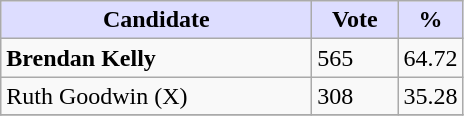<table class="wikitable">
<tr>
<th style="background:#ddf; width:200px;">Candidate</th>
<th style="background:#ddf; width:50px;">Vote</th>
<th style="background:#ddf; width:30px;">%</th>
</tr>
<tr>
<td><strong>Brendan Kelly</strong></td>
<td>565</td>
<td>64.72</td>
</tr>
<tr>
<td>Ruth Goodwin (X)</td>
<td>308</td>
<td>35.28</td>
</tr>
<tr>
</tr>
</table>
